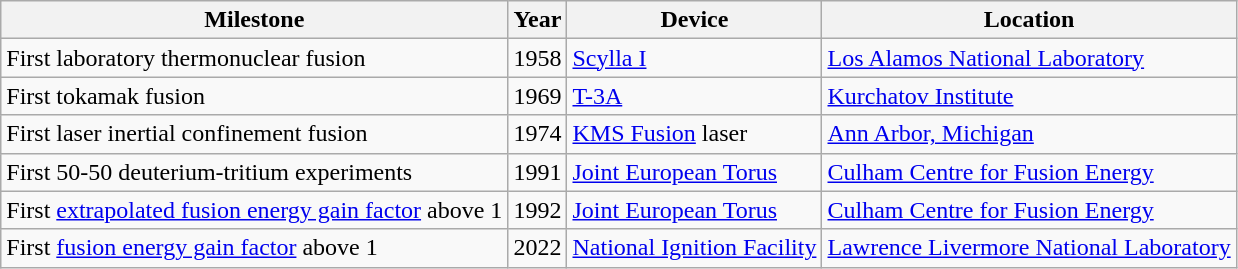<table class="wikitable">
<tr>
<th>Milestone</th>
<th>Year</th>
<th>Device</th>
<th>Location</th>
</tr>
<tr>
<td>First laboratory thermonuclear fusion</td>
<td>1958</td>
<td><a href='#'>Scylla I</a></td>
<td> <a href='#'>Los Alamos National Laboratory</a></td>
</tr>
<tr>
<td>First tokamak fusion</td>
<td>1969</td>
<td><a href='#'>T-3A</a></td>
<td> <a href='#'>Kurchatov Institute</a></td>
</tr>
<tr>
<td>First laser inertial confinement fusion</td>
<td>1974</td>
<td><a href='#'>KMS Fusion</a> laser</td>
<td> <a href='#'>Ann Arbor, Michigan</a></td>
</tr>
<tr>
<td>First 50-50 deuterium-tritium experiments</td>
<td>1991</td>
<td><a href='#'>Joint European Torus</a></td>
<td> <a href='#'>Culham Centre for Fusion Energy</a></td>
</tr>
<tr>
<td>First <a href='#'>extrapolated fusion energy gain factor</a> above 1</td>
<td>1992</td>
<td><a href='#'>Joint European Torus</a></td>
<td> <a href='#'>Culham Centre for Fusion Energy</a></td>
</tr>
<tr>
<td>First <a href='#'>fusion energy gain factor</a> above 1</td>
<td>2022</td>
<td><a href='#'>National Ignition Facility</a></td>
<td> <a href='#'>Lawrence Livermore National Laboratory</a></td>
</tr>
</table>
